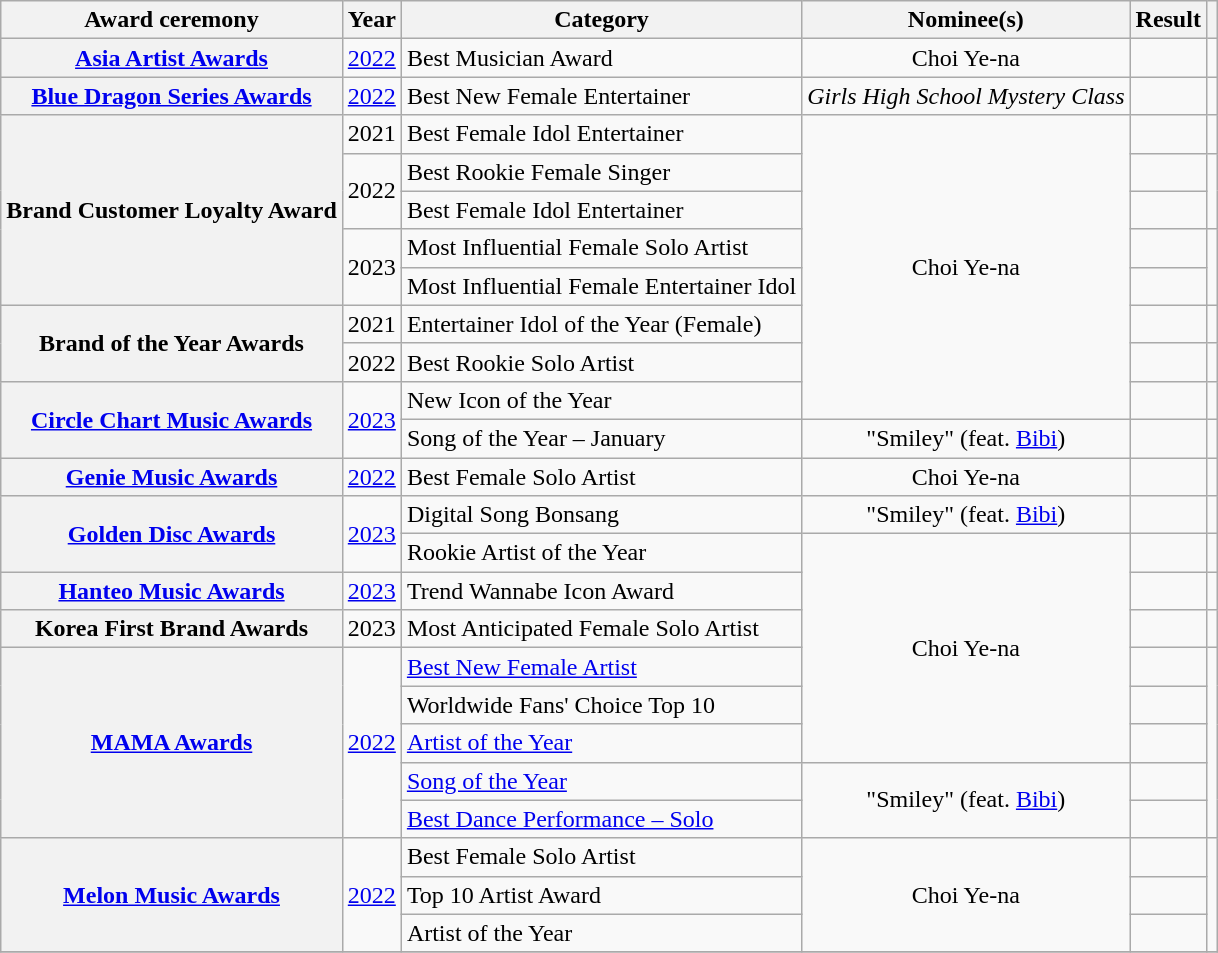<table class="wikitable plainrowheaders" style="text-align:center">
<tr>
<th scope="col">Award ceremony</th>
<th scope="col">Year</th>
<th scope="col">Category</th>
<th scope="col">Nominee(s)</th>
<th scope="col">Result</th>
<th scope="col" class="unsortable"></th>
</tr>
<tr>
<th scope="row"><a href='#'>Asia Artist Awards</a></th>
<td><a href='#'>2022</a></td>
<td style="text-align:left">Best Musician Award</td>
<td>Choi Ye-na</td>
<td></td>
<td></td>
</tr>
<tr>
<th scope="row"><a href='#'>Blue Dragon Series Awards</a></th>
<td><a href='#'>2022</a></td>
<td style="text-align:left">Best New Female Entertainer</td>
<td><em>Girls High School Mystery Class</em></td>
<td></td>
<td></td>
</tr>
<tr>
<th rowspan="5" scope="row">Brand Customer Loyalty Award</th>
<td>2021</td>
<td style="text-align:left">Best Female Idol Entertainer</td>
<td rowspan="8">Choi Ye-na</td>
<td></td>
<td></td>
</tr>
<tr>
<td rowspan="2">2022</td>
<td style="text-align:left">Best Rookie Female Singer</td>
<td></td>
<td rowspan="2"></td>
</tr>
<tr>
<td style="text-align:left">Best Female Idol Entertainer</td>
<td></td>
</tr>
<tr>
<td rowspan="2">2023</td>
<td style="text-align:left">Most Influential Female Solo Artist</td>
<td></td>
<td rowspan="2"></td>
</tr>
<tr>
<td style="text-align:left">Most Influential Female Entertainer Idol</td>
<td></td>
</tr>
<tr>
<th scope="row" rowspan="2">Brand of the Year Awards</th>
<td>2021</td>
<td style="text-align:left">Entertainer Idol of the Year (Female)</td>
<td></td>
<td></td>
</tr>
<tr>
<td>2022</td>
<td style="text-align:left">Best Rookie Solo Artist</td>
<td></td>
<td></td>
</tr>
<tr>
<th scope="row" rowspan="2"><a href='#'>Circle Chart Music Awards</a></th>
<td rowspan="2"><a href='#'>2023</a></td>
<td style="text-align:left">New Icon of the Year</td>
<td></td>
<td></td>
</tr>
<tr>
<td style="text-align:left">Song of the Year – January</td>
<td>"Smiley" (feat. <a href='#'>Bibi</a>)</td>
<td></td>
<td></td>
</tr>
<tr>
<th scope="row"><a href='#'>Genie Music Awards</a></th>
<td><a href='#'>2022</a></td>
<td style="text-align:left">Best Female Solo Artist</td>
<td>Choi Ye-na</td>
<td></td>
<td></td>
</tr>
<tr>
<th scope="row" rowspan="2"><a href='#'>Golden Disc Awards</a></th>
<td rowspan="2"><a href='#'>2023</a></td>
<td style="text-align:left">Digital Song Bonsang</td>
<td>"Smiley" (feat. <a href='#'>Bibi</a>)</td>
<td></td>
<td></td>
</tr>
<tr>
<td style="text-align:left">Rookie Artist of the Year</td>
<td rowspan="6">Choi Ye-na</td>
<td></td>
<td></td>
</tr>
<tr>
<th scope="row"><a href='#'>Hanteo Music Awards</a></th>
<td><a href='#'>2023</a></td>
<td style="text-align:left">Trend Wannabe Icon Award</td>
<td></td>
<td></td>
</tr>
<tr>
<th scope="row">Korea First Brand Awards</th>
<td>2023</td>
<td style="text-align:left">Most Anticipated Female Solo Artist</td>
<td></td>
<td></td>
</tr>
<tr>
<th scope="row" rowspan="5"><a href='#'>MAMA Awards</a></th>
<td rowspan="5"><a href='#'>2022</a></td>
<td style="text-align:left"><a href='#'>Best New Female Artist</a></td>
<td></td>
<td rowspan="5"></td>
</tr>
<tr>
<td style="text-align:left">Worldwide Fans' Choice Top 10</td>
<td></td>
</tr>
<tr>
<td style="text-align:left"><a href='#'>Artist of the Year</a></td>
<td></td>
</tr>
<tr>
<td style="text-align:left"><a href='#'>Song of the Year</a></td>
<td rowspan="2">"Smiley" (feat. <a href='#'>Bibi</a>)</td>
<td></td>
</tr>
<tr>
<td style="text-align:left"><a href='#'>Best Dance Performance – Solo</a></td>
<td></td>
</tr>
<tr>
<th scope="row" rowspan="3"><a href='#'>Melon Music Awards</a></th>
<td rowspan="3"><a href='#'>2022</a></td>
<td style="text-align:left">Best Female Solo Artist</td>
<td rowspan="3">Choi Ye-na</td>
<td></td>
<td rowspan="3"></td>
</tr>
<tr>
<td style="text-align:left">Top 10 Artist Award</td>
<td></td>
</tr>
<tr>
<td style="text-align:left">Artist of the Year</td>
<td></td>
</tr>
<tr>
</tr>
</table>
